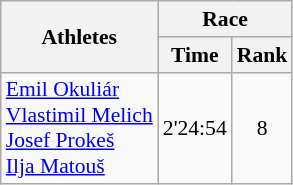<table class="wikitable" border="1" style="font-size:90%">
<tr>
<th rowspan=2>Athletes</th>
<th colspan=2>Race</th>
</tr>
<tr>
<th>Time</th>
<th>Rank</th>
</tr>
<tr>
<td><a href='#'>Emil Okuliár</a><br><a href='#'>Vlastimil Melich</a><br><a href='#'>Josef Prokeš</a><br><a href='#'>Ilja Matouš</a></td>
<td align=center>2'24:54</td>
<td align=center>8</td>
</tr>
</table>
